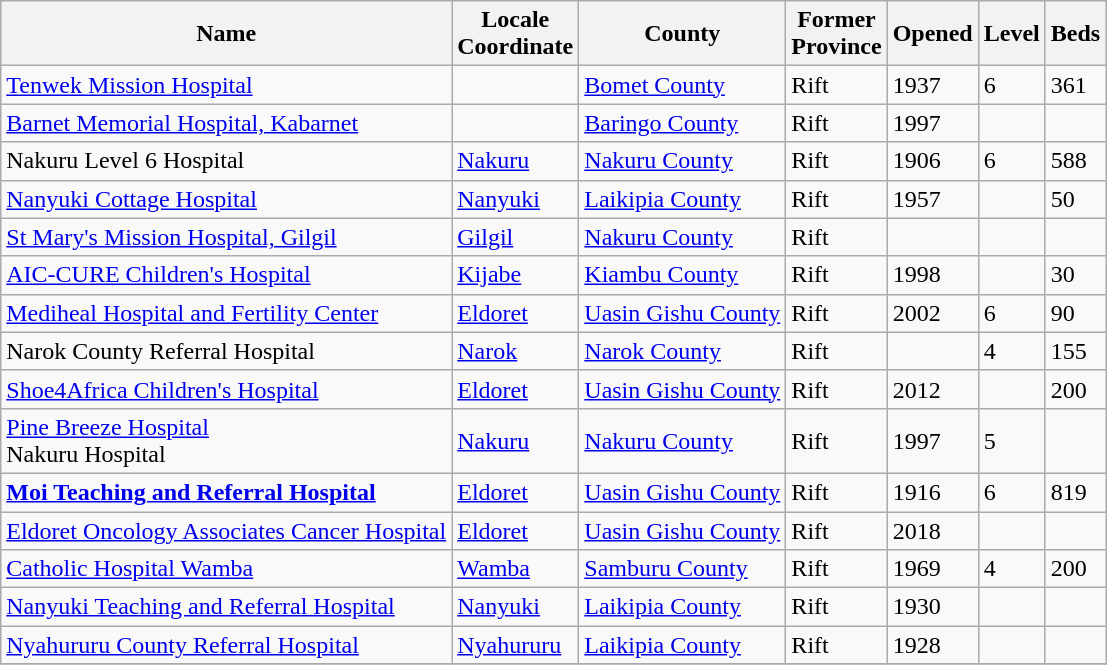<table class="wikitable sortable">
<tr>
<th>Name</th>
<th>Locale<br>Coordinate</th>
<th>County</th>
<th>Former<br>Province</th>
<th>Opened</th>
<th>Level</th>
<th>Beds</th>
</tr>
<tr>
<td><a href='#'>Tenwek Mission Hospital</a></td>
<td><br></td>
<td><a href='#'>Bomet County</a></td>
<td>Rift</td>
<td>1937</td>
<td>6</td>
<td>361</td>
</tr>
<tr>
<td><a href='#'>Barnet Memorial Hospital, Kabarnet</a></td>
<td><br></td>
<td><a href='#'>Baringo County</a></td>
<td>Rift</td>
<td>1997</td>
<td></td>
<td></td>
</tr>
<tr>
<td>Nakuru Level 6 Hospital</td>
<td><a href='#'>Nakuru</a></td>
<td><a href='#'>Nakuru County</a></td>
<td>Rift</td>
<td>1906</td>
<td>6</td>
<td>588</td>
</tr>
<tr>
<td><a href='#'>Nanyuki Cottage Hospital</a></td>
<td><a href='#'>Nanyuki</a><br></td>
<td><a href='#'>Laikipia County</a></td>
<td>Rift</td>
<td>1957</td>
<td></td>
<td>50</td>
</tr>
<tr>
<td><a href='#'>St Mary's Mission Hospital, Gilgil</a></td>
<td><a href='#'>Gilgil</a><br></td>
<td><a href='#'>Nakuru County</a></td>
<td>Rift</td>
<td></td>
<td></td>
<td></td>
</tr>
<tr>
<td><a href='#'>AIC-CURE Children's Hospital</a></td>
<td><a href='#'>Kijabe</a><br></td>
<td><a href='#'>Kiambu County</a></td>
<td>Rift</td>
<td>1998</td>
<td></td>
<td>30</td>
</tr>
<tr>
<td><a href='#'>Mediheal Hospital and Fertility Center</a></td>
<td><a href='#'>Eldoret</a><br></td>
<td><a href='#'>Uasin Gishu County</a></td>
<td>Rift</td>
<td>2002</td>
<td>6</td>
<td>90</td>
</tr>
<tr>
<td>Narok County Referral Hospital</td>
<td><a href='#'>Narok</a><br></td>
<td><a href='#'>Narok County</a></td>
<td>Rift</td>
<td></td>
<td>4</td>
<td>155</td>
</tr>
<tr>
<td><a href='#'>Shoe4Africa Children's Hospital</a></td>
<td><a href='#'>Eldoret</a><br></td>
<td><a href='#'>Uasin Gishu County</a></td>
<td>Rift</td>
<td>2012</td>
<td></td>
<td>200</td>
</tr>
<tr>
<td><a href='#'>Pine Breeze Hospital</a><br>Nakuru Hospital</td>
<td><a href='#'>Nakuru</a><br></td>
<td><a href='#'>Nakuru County</a></td>
<td>Rift</td>
<td>1997</td>
<td>5</td>
<td></td>
</tr>
<tr>
<td><strong><a href='#'>Moi Teaching and Referral Hospital</a></strong></td>
<td><a href='#'>Eldoret</a><br></td>
<td><a href='#'>Uasin Gishu County</a></td>
<td>Rift</td>
<td>1916</td>
<td>6</td>
<td>819</td>
</tr>
<tr>
<td><a href='#'>Eldoret Oncology Associates Cancer Hospital</a></td>
<td><a href='#'>Eldoret</a><br></td>
<td><a href='#'>Uasin Gishu County</a></td>
<td>Rift</td>
<td>2018</td>
<td></td>
<td></td>
</tr>
<tr>
<td><a href='#'>Catholic Hospital Wamba</a></td>
<td><a href='#'>Wamba</a><br></td>
<td><a href='#'>Samburu County</a></td>
<td>Rift</td>
<td>1969</td>
<td>4</td>
<td>200</td>
</tr>
<tr>
<td><a href='#'>Nanyuki Teaching and Referral Hospital</a></td>
<td><a href='#'>Nanyuki</a></td>
<td><a href='#'>Laikipia County</a></td>
<td>Rift</td>
<td>1930</td>
<td></td>
<td></td>
</tr>
<tr>
<td><a href='#'>Nyahururu County Referral Hospital</a></td>
<td><a href='#'>Nyahururu</a></td>
<td><a href='#'>Laikipia County</a></td>
<td>Rift</td>
<td>1928</td>
<td></td>
<td></td>
</tr>
<tr>
</tr>
</table>
